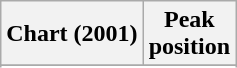<table class="wikitable sortable plainrowheaders" style="text-align:center">
<tr>
<th scope="col">Chart (2001)</th>
<th scope="col">Peak<br>position</th>
</tr>
<tr>
</tr>
<tr>
</tr>
<tr>
</tr>
<tr>
</tr>
</table>
